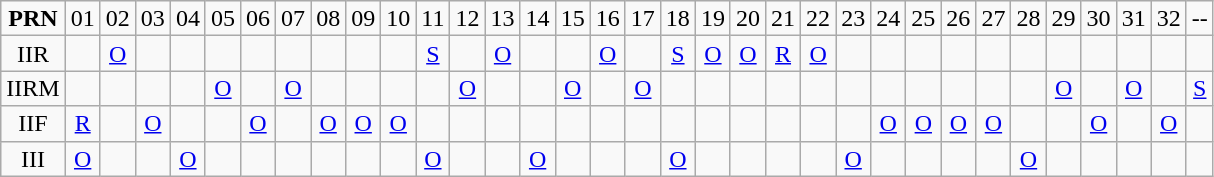<table class="wikitable" style="line-height: 100%; text-align: center">
<tr>
<td><strong>PRN</strong></td>
<td>01</td>
<td>02</td>
<td>03</td>
<td>04</td>
<td>05</td>
<td>06</td>
<td>07</td>
<td>08</td>
<td>09</td>
<td>10</td>
<td>11</td>
<td>12</td>
<td>13</td>
<td>14</td>
<td>15</td>
<td>16</td>
<td>17</td>
<td>18</td>
<td>19</td>
<td>20</td>
<td>21</td>
<td>22</td>
<td>23</td>
<td>24</td>
<td>25</td>
<td>26</td>
<td>27</td>
<td>28</td>
<td>29</td>
<td>30</td>
<td>31</td>
<td>32</td>
<td>--</td>
</tr>
<tr>
<td>IIR</td>
<td></td>
<td><a href='#'>O</a></td>
<td></td>
<td></td>
<td></td>
<td></td>
<td></td>
<td></td>
<td></td>
<td></td>
<td><a href='#'>S</a></td>
<td></td>
<td><a href='#'>O</a></td>
<td></td>
<td></td>
<td><a href='#'>O</a></td>
<td></td>
<td><a href='#'>S</a></td>
<td><a href='#'>O</a></td>
<td><a href='#'>O</a></td>
<td><a href='#'>R</a></td>
<td><a href='#'>O</a></td>
<td></td>
<td></td>
<td></td>
<td></td>
<td></td>
<td></td>
<td></td>
<td></td>
<td></td>
<td></td>
<td></td>
</tr>
<tr>
<td>IIRM</td>
<td></td>
<td></td>
<td></td>
<td></td>
<td><a href='#'>O</a></td>
<td></td>
<td><a href='#'>O</a></td>
<td></td>
<td></td>
<td></td>
<td></td>
<td><a href='#'>O</a></td>
<td></td>
<td></td>
<td><a href='#'>O</a></td>
<td></td>
<td><a href='#'>O</a></td>
<td></td>
<td></td>
<td></td>
<td></td>
<td></td>
<td></td>
<td></td>
<td></td>
<td></td>
<td></td>
<td></td>
<td><a href='#'>O</a></td>
<td></td>
<td><a href='#'>O</a></td>
<td></td>
<td><a href='#'>S</a></td>
</tr>
<tr>
<td>IIF</td>
<td><a href='#'>R</a></td>
<td></td>
<td><a href='#'>O</a></td>
<td></td>
<td></td>
<td><a href='#'>O</a></td>
<td></td>
<td><a href='#'>O</a></td>
<td><a href='#'>O</a></td>
<td><a href='#'>O</a></td>
<td></td>
<td></td>
<td></td>
<td></td>
<td></td>
<td></td>
<td></td>
<td></td>
<td></td>
<td></td>
<td></td>
<td></td>
<td></td>
<td><a href='#'>O</a></td>
<td><a href='#'>O</a></td>
<td><a href='#'>O</a></td>
<td><a href='#'>O</a></td>
<td></td>
<td></td>
<td><a href='#'>O</a></td>
<td></td>
<td><a href='#'>O</a></td>
<td></td>
</tr>
<tr>
<td>III</td>
<td><a href='#'>O</a></td>
<td></td>
<td></td>
<td><a href='#'>O</a></td>
<td></td>
<td></td>
<td></td>
<td></td>
<td></td>
<td></td>
<td><a href='#'>O</a></td>
<td></td>
<td></td>
<td><a href='#'>O</a></td>
<td></td>
<td></td>
<td></td>
<td><a href='#'>O</a></td>
<td></td>
<td></td>
<td></td>
<td></td>
<td><a href='#'>O</a></td>
<td></td>
<td></td>
<td></td>
<td></td>
<td><a href='#'>O</a></td>
<td></td>
<td></td>
<td></td>
<td></td>
<td></td>
</tr>
</table>
